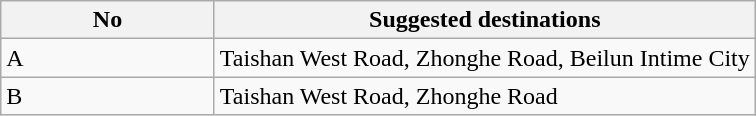<table class="wikitable" style="margin-bottom: 10px;">
<tr>
<th width="135px">No</th>
<th>Suggested destinations</th>
</tr>
<tr>
<td>A</td>
<td>Taishan West Road, Zhonghe Road, Beilun Intime City</td>
</tr>
<tr>
<td>B</td>
<td>Taishan West Road, Zhonghe Road</td>
</tr>
</table>
